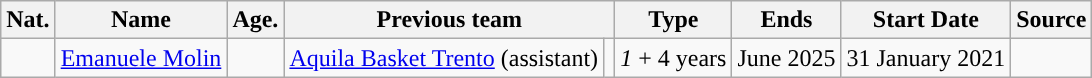<table class="wikitable sortable">
<tr>
<th>Nat.</th>
<th>Name</th>
<th>Age.</th>
<th colspan=2>Previous team</th>
<th>Type</th>
<th>Ends</th>
<th>Start Date</th>
<th>Source</th>
</tr>
<tr>
<td style="text-align: center;"></td>
<td><a href='#'>Emanuele Molin</a></td>
<td style="text-align: center;"></td>
<td><a href='#'>Aquila Basket Trento</a> (assistant)</td>
<td style="text-align: center;"></td>
<td style="text-align: center;"><em>1</em> + 4 years</td>
<td style="text-align: center;">June 2025</td>
<td style="text-align: center;">31 January 2021</td>
<td style="text-align: center;"></td>
</tr>
</table>
